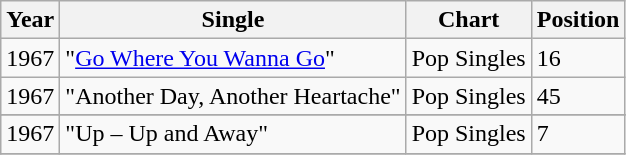<table class="wikitable">
<tr>
<th>Year</th>
<th>Single</th>
<th>Chart</th>
<th>Position</th>
</tr>
<tr>
<td>1967</td>
<td>"<a href='#'>Go Where You Wanna Go</a>"</td>
<td>Pop Singles</td>
<td>16</td>
</tr>
<tr>
<td>1967</td>
<td>"Another Day, Another Heartache"</td>
<td>Pop Singles</td>
<td>45</td>
</tr>
<tr>
</tr>
<tr>
<td>1967</td>
<td>"Up – Up and Away"</td>
<td>Pop Singles</td>
<td>7</td>
</tr>
<tr>
</tr>
</table>
